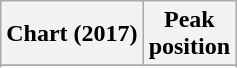<table class="wikitable sortable">
<tr>
<th align="center">Chart (2017)</th>
<th align="center">Peak<br>position</th>
</tr>
<tr>
</tr>
<tr>
</tr>
</table>
